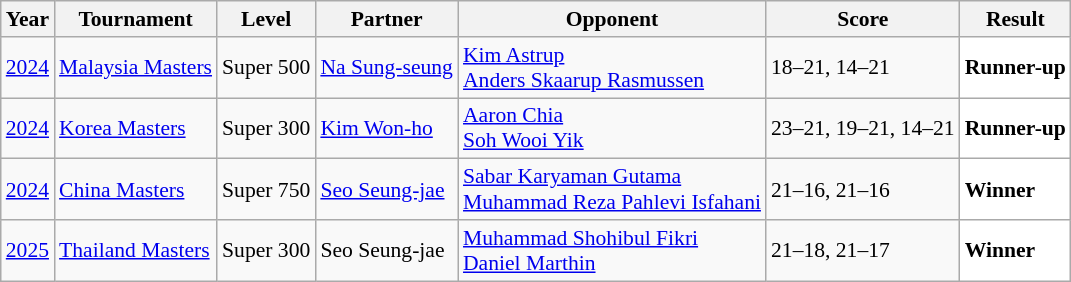<table class="sortable wikitable" style="font-size: 90%;">
<tr>
<th>Year</th>
<th>Tournament</th>
<th>Level</th>
<th>Partner</th>
<th>Opponent</th>
<th>Score</th>
<th>Result</th>
</tr>
<tr>
<td align="center"><a href='#'>2024</a></td>
<td align="left"><a href='#'>Malaysia Masters</a></td>
<td align="left">Super 500</td>
<td align="left"> <a href='#'>Na Sung-seung</a></td>
<td align="left"> <a href='#'>Kim Astrup</a><br> <a href='#'>Anders Skaarup Rasmussen</a></td>
<td align="left">18–21, 14–21</td>
<td style="text-align:left; background:white"> <strong>Runner-up</strong></td>
</tr>
<tr>
<td align="center"><a href='#'>2024</a></td>
<td align="left"><a href='#'>Korea Masters</a></td>
<td align="left">Super 300</td>
<td align="left"> <a href='#'>Kim Won-ho</a></td>
<td align="left"> <a href='#'>Aaron Chia</a><br> <a href='#'>Soh Wooi Yik</a></td>
<td align="left">23–21, 19–21, 14–21</td>
<td style="text-align:left; background:white"> <strong>Runner-up</strong></td>
</tr>
<tr>
<td align="center"><a href='#'>2024</a></td>
<td align="left"><a href='#'>China Masters</a></td>
<td align="left">Super 750</td>
<td align="left"> <a href='#'>Seo Seung-jae</a></td>
<td align="left"> <a href='#'>Sabar Karyaman Gutama</a><br> <a href='#'>Muhammad Reza Pahlevi Isfahani</a></td>
<td align="left">21–16, 21–16</td>
<td style="text-align:left; background:white"> <strong>Winner</strong></td>
</tr>
<tr>
<td align="center"><a href='#'>2025</a></td>
<td align="left"><a href='#'>Thailand Masters</a></td>
<td align="left">Super 300</td>
<td align="left"> Seo Seung-jae</td>
<td align="left"> <a href='#'>Muhammad Shohibul Fikri</a><br> <a href='#'>Daniel Marthin</a></td>
<td align="left">21–18, 21–17</td>
<td style="text-align:left; background:white"> <strong>Winner</strong></td>
</tr>
</table>
